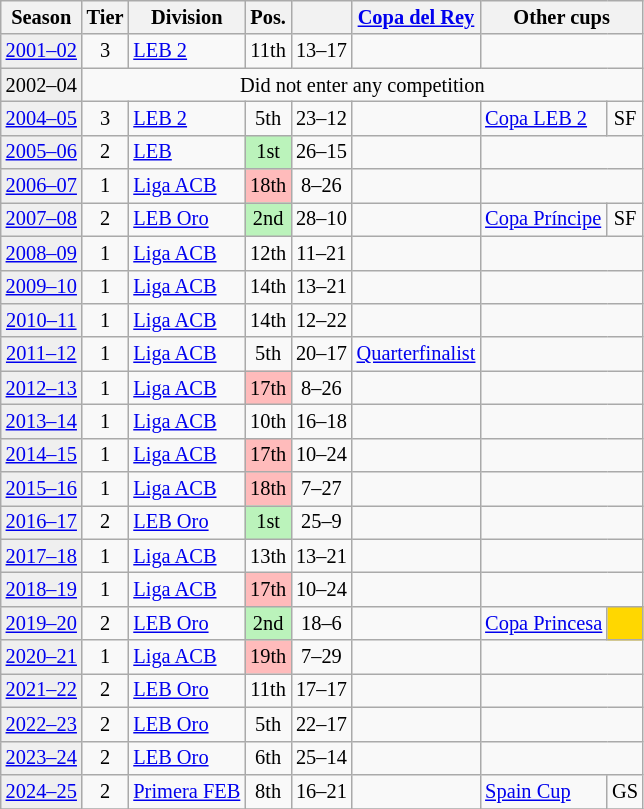<table class="wikitable" style="font-size:85%; text-align:center">
<tr>
<th>Season</th>
<th>Tier</th>
<th>Division</th>
<th>Pos.</th>
<th></th>
<th><a href='#'>Copa del Rey</a></th>
<th colspan=2>Other cups</th>
</tr>
<tr>
<td bgcolor=#efefef><a href='#'>2001–02</a></td>
<td>3</td>
<td align=left><a href='#'>LEB 2</a></td>
<td>11th</td>
<td>13–17</td>
<td></td>
<td colspan=2></td>
</tr>
<tr>
<td bgcolor=#efefef>2002–04</td>
<td colspan=9>Did not enter any competition</td>
</tr>
<tr>
<td bgcolor=#efefef><a href='#'>2004–05</a></td>
<td>3</td>
<td align=left><a href='#'>LEB 2</a></td>
<td>5th</td>
<td>23–12</td>
<td></td>
<td align=left><a href='#'>Copa LEB 2</a></td>
<td>SF</td>
</tr>
<tr>
<td bgcolor=#efefef><a href='#'>2005–06</a></td>
<td>2</td>
<td align=left><a href='#'>LEB</a></td>
<td bgcolor=#BBF3BB>1st</td>
<td>26–15</td>
<td></td>
<td colspan=2></td>
</tr>
<tr>
<td bgcolor=#efefef><a href='#'>2006–07</a></td>
<td>1</td>
<td align=left><a href='#'>Liga ACB</a></td>
<td bgcolor=#FFBBBB>18th</td>
<td>8–26</td>
<td></td>
<td colspan=2></td>
</tr>
<tr>
<td bgcolor=#efefef><a href='#'>2007–08</a></td>
<td>2</td>
<td align=left><a href='#'>LEB Oro</a></td>
<td bgcolor=#BBF3BB>2nd</td>
<td>28–10</td>
<td></td>
<td align=left><a href='#'>Copa Príncipe</a></td>
<td>SF</td>
</tr>
<tr>
<td bgcolor=#efefef><a href='#'>2008–09</a></td>
<td>1</td>
<td align=left><a href='#'>Liga ACB</a></td>
<td>12th</td>
<td>11–21</td>
<td></td>
<td colspan=2></td>
</tr>
<tr>
<td bgcolor=#efefef><a href='#'>2009–10</a></td>
<td>1</td>
<td align=left><a href='#'>Liga ACB</a></td>
<td>14th</td>
<td>13–21</td>
<td></td>
<td colspan=2></td>
</tr>
<tr>
<td bgcolor=#efefef><a href='#'>2010–11</a></td>
<td>1</td>
<td align=left><a href='#'>Liga ACB</a></td>
<td>14th</td>
<td>12–22</td>
<td></td>
<td colspan=2></td>
</tr>
<tr>
<td bgcolor=#efefef><a href='#'>2011–12</a></td>
<td>1</td>
<td align=left><a href='#'>Liga ACB</a></td>
<td>5th</td>
<td>20–17</td>
<td align=left><a href='#'>Quarterfinalist</a></td>
<td colspan=2></td>
</tr>
<tr>
<td bgcolor=#efefef><a href='#'>2012–13</a></td>
<td>1</td>
<td align=left><a href='#'>Liga ACB</a></td>
<td bgcolor=#FFBBBB>17th</td>
<td>8–26</td>
<td></td>
<td colspan=2></td>
</tr>
<tr>
<td bgcolor=#efefef><a href='#'>2013–14</a></td>
<td>1</td>
<td align=left><a href='#'>Liga ACB</a></td>
<td>10th</td>
<td>16–18</td>
<td></td>
<td colspan=2></td>
</tr>
<tr>
<td bgcolor=#efefef><a href='#'>2014–15</a></td>
<td>1</td>
<td align=left><a href='#'>Liga ACB</a></td>
<td bgcolor=#FFBBBB>17th</td>
<td>10–24</td>
<td></td>
<td colspan=2></td>
</tr>
<tr>
<td bgcolor=#efefef><a href='#'>2015–16</a></td>
<td>1</td>
<td align=left><a href='#'>Liga ACB</a></td>
<td bgcolor=#FFBBBB>18th</td>
<td>7–27</td>
<td></td>
<td colspan=2></td>
</tr>
<tr>
<td bgcolor=#efefef><a href='#'>2016–17</a></td>
<td>2</td>
<td align=left><a href='#'>LEB Oro</a></td>
<td bgcolor=#BBF3BB>1st</td>
<td>25–9</td>
<td></td>
<td colspan=2></td>
</tr>
<tr>
<td bgcolor=#efefef><a href='#'>2017–18</a></td>
<td>1</td>
<td align=left><a href='#'>Liga ACB</a></td>
<td>13th</td>
<td>13–21</td>
<td></td>
<td colspan=2></td>
</tr>
<tr>
<td bgcolor=#efefef><a href='#'>2018–19</a></td>
<td>1</td>
<td align=left><a href='#'>Liga ACB</a></td>
<td bgcolor=#FFBBBB>17th</td>
<td>10–24</td>
<td></td>
<td colspan=2></td>
</tr>
<tr>
<td bgcolor=#efefef><a href='#'>2019–20</a></td>
<td>2</td>
<td align=left><a href='#'>LEB Oro</a></td>
<td bgcolor=BBF3BB>2nd</td>
<td>18–6</td>
<td></td>
<td align=left><a href='#'>Copa Princesa</a></td>
<td bgcolor=gold></td>
</tr>
<tr>
<td bgcolor=#efefef><a href='#'>2020–21</a></td>
<td>1</td>
<td align=left><a href='#'>Liga ACB</a></td>
<td bgcolor=#FFBBBB>19th</td>
<td>7–29</td>
<td></td>
<td colspan=2></td>
</tr>
<tr>
<td bgcolor=#efefef><a href='#'>2021–22</a></td>
<td>2</td>
<td align=left><a href='#'>LEB Oro</a></td>
<td>11th</td>
<td>17–17</td>
<td></td>
<td colspan=2></td>
</tr>
<tr>
<td bgcolor=#efefef><a href='#'>2022–23</a></td>
<td>2</td>
<td align=left><a href='#'>LEB Oro</a></td>
<td>5th</td>
<td>22–17</td>
<td></td>
<td colspan=2></td>
</tr>
<tr>
<td bgcolor=#efefef><a href='#'>2023–24</a></td>
<td>2</td>
<td align=left><a href='#'>LEB Oro</a></td>
<td>6th</td>
<td>25–14</td>
<td></td>
<td colspan=2></td>
</tr>
<tr>
<td bgcolor=#efefef><a href='#'>2024–25</a></td>
<td>2</td>
<td align=left><a href='#'>Primera FEB</a></td>
<td>8th</td>
<td>16–21</td>
<td></td>
<td align=left><a href='#'>Spain Cup</a></td>
<td>GS</td>
</tr>
<tr>
</tr>
</table>
